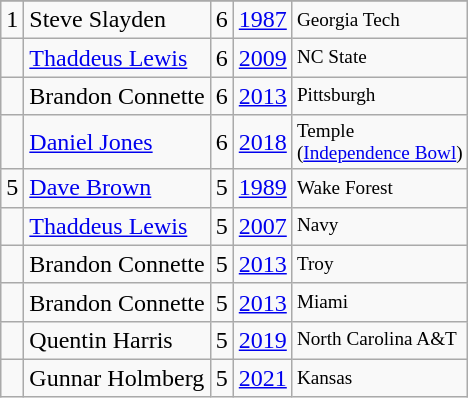<table class="wikitable">
<tr>
</tr>
<tr>
<td>1</td>
<td>Steve Slayden</td>
<td><abbr>6</abbr></td>
<td><a href='#'>1987</a></td>
<td style="font-size:80%;">Georgia Tech</td>
</tr>
<tr>
<td></td>
<td><a href='#'>Thaddeus Lewis</a></td>
<td><abbr>6</abbr></td>
<td><a href='#'>2009</a></td>
<td style="font-size:80%;">NC State</td>
</tr>
<tr>
<td></td>
<td>Brandon Connette</td>
<td><abbr>6</abbr></td>
<td><a href='#'>2013</a></td>
<td style="font-size:80%;">Pittsburgh</td>
</tr>
<tr>
<td></td>
<td><a href='#'>Daniel Jones</a></td>
<td><abbr>6</abbr></td>
<td><a href='#'>2018</a></td>
<td style="font-size:80%;">Temple<br>(<a href='#'>Independence Bowl</a>)</td>
</tr>
<tr>
<td>5</td>
<td><a href='#'>Dave Brown</a></td>
<td><abbr>5</abbr></td>
<td><a href='#'>1989</a></td>
<td style="font-size:80%;">Wake Forest</td>
</tr>
<tr>
<td></td>
<td><a href='#'>Thaddeus Lewis</a></td>
<td><abbr>5</abbr></td>
<td><a href='#'>2007</a></td>
<td style="font-size:80%;">Navy</td>
</tr>
<tr>
<td></td>
<td>Brandon Connette</td>
<td><abbr>5</abbr></td>
<td><a href='#'>2013</a></td>
<td style="font-size:80%;">Troy</td>
</tr>
<tr>
<td></td>
<td>Brandon Connette</td>
<td><abbr>5</abbr></td>
<td><a href='#'>2013</a></td>
<td style="font-size:80%;">Miami</td>
</tr>
<tr>
<td></td>
<td>Quentin Harris</td>
<td><abbr>5</abbr></td>
<td><a href='#'>2019</a></td>
<td style="font-size:80%;">North Carolina A&T</td>
</tr>
<tr>
<td></td>
<td>Gunnar Holmberg</td>
<td><abbr>5</abbr></td>
<td><a href='#'>2021</a></td>
<td style="font-size:80%;">Kansas</td>
</tr>
</table>
